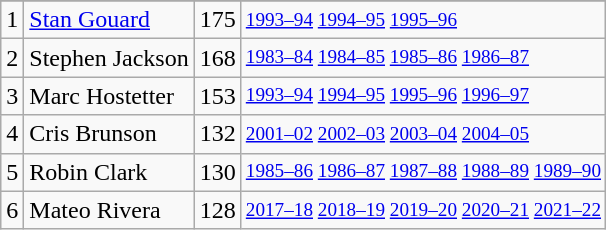<table class="wikitable">
<tr>
</tr>
<tr>
<td>1</td>
<td><a href='#'>Stan Gouard</a></td>
<td>175</td>
<td style="font-size:80%;"><a href='#'>1993–94</a> <a href='#'>1994–95</a> <a href='#'>1995–96</a></td>
</tr>
<tr>
<td>2</td>
<td>Stephen Jackson</td>
<td>168</td>
<td style="font-size:80%;"><a href='#'>1983–84</a> <a href='#'>1984–85</a> <a href='#'>1985–86</a> <a href='#'>1986–87</a></td>
</tr>
<tr>
<td>3</td>
<td>Marc Hostetter</td>
<td>153</td>
<td style="font-size:80%;"><a href='#'>1993–94</a> <a href='#'>1994–95</a> <a href='#'>1995–96</a> <a href='#'>1996–97</a></td>
</tr>
<tr>
<td>4</td>
<td>Cris Brunson</td>
<td>132</td>
<td style="font-size:80%;"><a href='#'>2001–02</a> <a href='#'>2002–03</a> <a href='#'>2003–04</a> <a href='#'>2004–05</a></td>
</tr>
<tr>
<td>5</td>
<td>Robin Clark</td>
<td>130</td>
<td style="font-size:80%;"><a href='#'>1985–86</a> <a href='#'>1986–87</a> <a href='#'>1987–88</a> <a href='#'>1988–89</a> <a href='#'>1989–90</a></td>
</tr>
<tr>
<td>6</td>
<td>Mateo Rivera</td>
<td>128</td>
<td style="font-size:80%;"><a href='#'>2017–18</a> <a href='#'>2018–19</a> <a href='#'>2019–20</a> <a href='#'>2020–21</a> <a href='#'>2021–22</a></td>
</tr>
</table>
